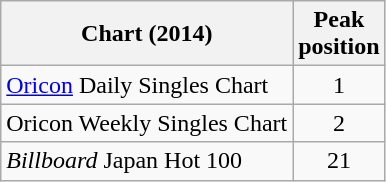<table class="wikitable sortable" border="1">
<tr>
<th>Chart (2014)</th>
<th>Peak<br>position</th>
</tr>
<tr>
<td><a href='#'>Oricon</a> Daily Singles Chart</td>
<td style="text-align:center;">1</td>
</tr>
<tr>
<td>Oricon Weekly Singles Chart</td>
<td style="text-align:center;">2</td>
</tr>
<tr>
<td><em>Billboard</em> Japan Hot 100</td>
<td style="text-align:center;">21</td>
</tr>
</table>
